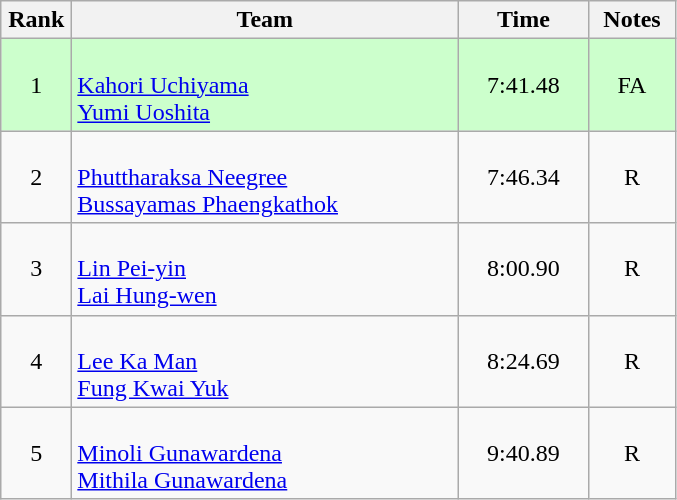<table class=wikitable style="text-align:center">
<tr>
<th width=40>Rank</th>
<th width=250>Team</th>
<th width=80>Time</th>
<th width=50>Notes</th>
</tr>
<tr bgcolor="ccffcc">
<td>1</td>
<td align=left><br><a href='#'>Kahori Uchiyama</a><br><a href='#'>Yumi Uoshita</a></td>
<td>7:41.48</td>
<td>FA</td>
</tr>
<tr>
<td>2</td>
<td align=left><br><a href='#'>Phuttharaksa Neegree</a><br><a href='#'>Bussayamas Phaengkathok</a></td>
<td>7:46.34</td>
<td>R</td>
</tr>
<tr>
<td>3</td>
<td align=left><br><a href='#'>Lin Pei-yin</a><br><a href='#'>Lai Hung-wen</a></td>
<td>8:00.90</td>
<td>R</td>
</tr>
<tr>
<td>4</td>
<td align=left><br><a href='#'>Lee Ka Man</a><br><a href='#'>Fung Kwai Yuk</a></td>
<td>8:24.69</td>
<td>R</td>
</tr>
<tr>
<td>5</td>
<td align=left><br><a href='#'>Minoli Gunawardena</a><br><a href='#'>Mithila Gunawardena</a></td>
<td>9:40.89</td>
<td>R</td>
</tr>
</table>
